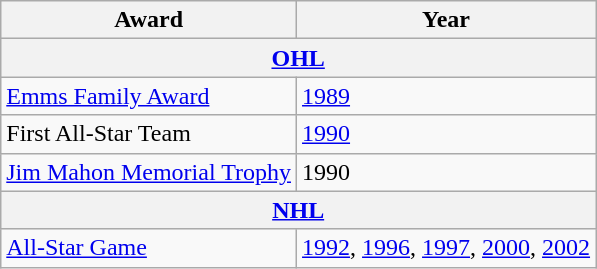<table class="wikitable">
<tr>
<th>Award</th>
<th>Year</th>
</tr>
<tr>
<th colspan="2"><a href='#'>OHL</a></th>
</tr>
<tr>
<td><a href='#'>Emms Family Award</a></td>
<td><a href='#'>1989</a></td>
</tr>
<tr>
<td>First All-Star Team</td>
<td><a href='#'>1990</a></td>
</tr>
<tr>
<td><a href='#'>Jim Mahon Memorial Trophy</a></td>
<td>1990</td>
</tr>
<tr>
<th colspan="2"><a href='#'>NHL</a></th>
</tr>
<tr>
<td><a href='#'>All-Star Game</a></td>
<td><a href='#'>1992</a>, <a href='#'>1996</a>, <a href='#'>1997</a>, <a href='#'>2000</a>, <a href='#'>2002</a></td>
</tr>
</table>
